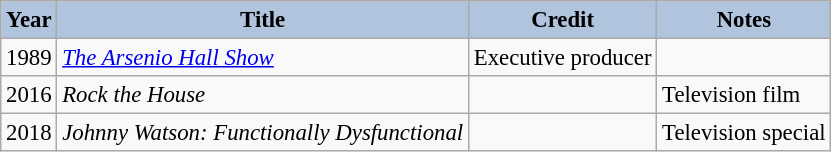<table class="wikitable" style="font-size:95%;">
<tr>
<th style="background:#B0C4DE;">Year</th>
<th style="background:#B0C4DE;">Title</th>
<th style="background:#B0C4DE;">Credit</th>
<th style="background:#B0C4DE;">Notes</th>
</tr>
<tr>
<td>1989</td>
<td><em><a href='#'>The Arsenio Hall Show</a></em></td>
<td>Executive producer</td>
<td></td>
</tr>
<tr>
<td>2016</td>
<td><em>Rock the House</em></td>
<td></td>
<td>Television film</td>
</tr>
<tr>
<td>2018</td>
<td><em>Johnny Watson: Functionally Dysfunctional</em></td>
<td></td>
<td>Television special</td>
</tr>
</table>
